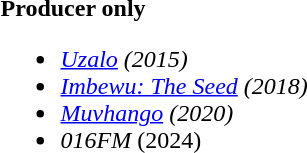<table style="width:100%;">
<tr>
<td width="45%"><strong>Producer only</strong><br><ul><li><em><a href='#'>Uzalo</a></em> <em>(2015)</em></li><li><em><a href='#'>Imbewu: The Seed</a></em> <em>(2018)</em></li><li><em><a href='#'>Muvhango</a></em> <em>(2020)</em></li><li><em>016FM</em> (2024)</li></ul></td>
</tr>
</table>
